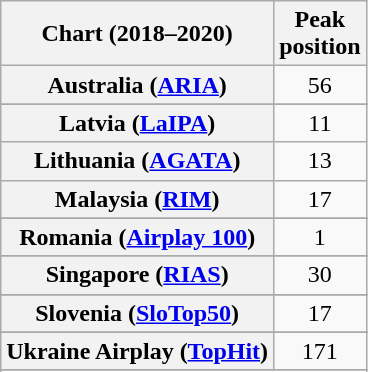<table class="wikitable sortable plainrowheaders" style="text-align:center">
<tr>
<th scope="col">Chart (2018–2020)</th>
<th scope="col">Peak<br>position</th>
</tr>
<tr>
<th scope="row">Australia (<a href='#'>ARIA</a>)</th>
<td>56</td>
</tr>
<tr>
</tr>
<tr>
</tr>
<tr>
</tr>
<tr>
</tr>
<tr>
</tr>
<tr>
</tr>
<tr>
</tr>
<tr>
</tr>
<tr>
</tr>
<tr>
</tr>
<tr>
</tr>
<tr>
</tr>
<tr>
</tr>
<tr>
<th scope="row">Latvia (<a href='#'>LaIPA</a>)</th>
<td>11</td>
</tr>
<tr>
<th scope="row">Lithuania (<a href='#'>AGATA</a>)</th>
<td>13</td>
</tr>
<tr>
<th scope="row">Malaysia (<a href='#'>RIM</a>)</th>
<td>17</td>
</tr>
<tr>
</tr>
<tr>
</tr>
<tr>
</tr>
<tr>
</tr>
<tr>
</tr>
<tr>
<th scope="row">Romania (<a href='#'>Airplay 100</a>)</th>
<td>1</td>
</tr>
<tr>
</tr>
<tr>
<th scope="row">Singapore (<a href='#'>RIAS</a>)</th>
<td>30</td>
</tr>
<tr>
</tr>
<tr>
<th scope="row">Slovenia (<a href='#'>SloTop50</a>)</th>
<td>17</td>
</tr>
<tr>
</tr>
<tr>
</tr>
<tr>
</tr>
<tr>
<th scope="row">Ukraine Airplay (<a href='#'>TopHit</a>)</th>
<td>171</td>
</tr>
<tr>
</tr>
<tr>
</tr>
</table>
